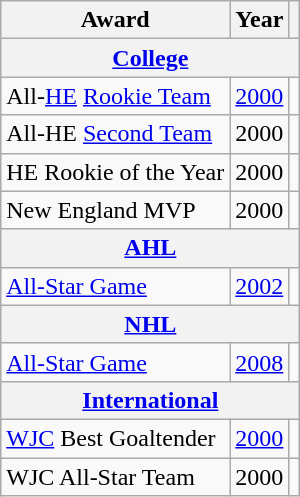<table class="wikitable">
<tr>
<th>Award</th>
<th>Year</th>
<th></th>
</tr>
<tr>
<th colspan="3"><a href='#'>College</a></th>
</tr>
<tr>
<td>All-<a href='#'>HE</a> <a href='#'>Rookie Team</a></td>
<td><a href='#'>2000</a></td>
<td></td>
</tr>
<tr>
<td>All-HE <a href='#'>Second Team</a></td>
<td>2000</td>
<td></td>
</tr>
<tr>
<td>HE Rookie of the Year</td>
<td>2000</td>
<td></td>
</tr>
<tr>
<td>New England MVP</td>
<td>2000</td>
<td></td>
</tr>
<tr>
<th colspan="3"><a href='#'>AHL</a></th>
</tr>
<tr>
<td><a href='#'>All-Star Game</a></td>
<td><a href='#'>2002</a></td>
<td></td>
</tr>
<tr>
<th colspan="3"><a href='#'>NHL</a></th>
</tr>
<tr>
<td><a href='#'>All-Star Game</a></td>
<td><a href='#'>2008</a></td>
<td></td>
</tr>
<tr>
<th colspan="3"><a href='#'>International</a></th>
</tr>
<tr>
<td><a href='#'>WJC</a> Best Goaltender</td>
<td><a href='#'>2000</a></td>
<td></td>
</tr>
<tr>
<td>WJC All-Star Team</td>
<td>2000</td>
<td></td>
</tr>
</table>
